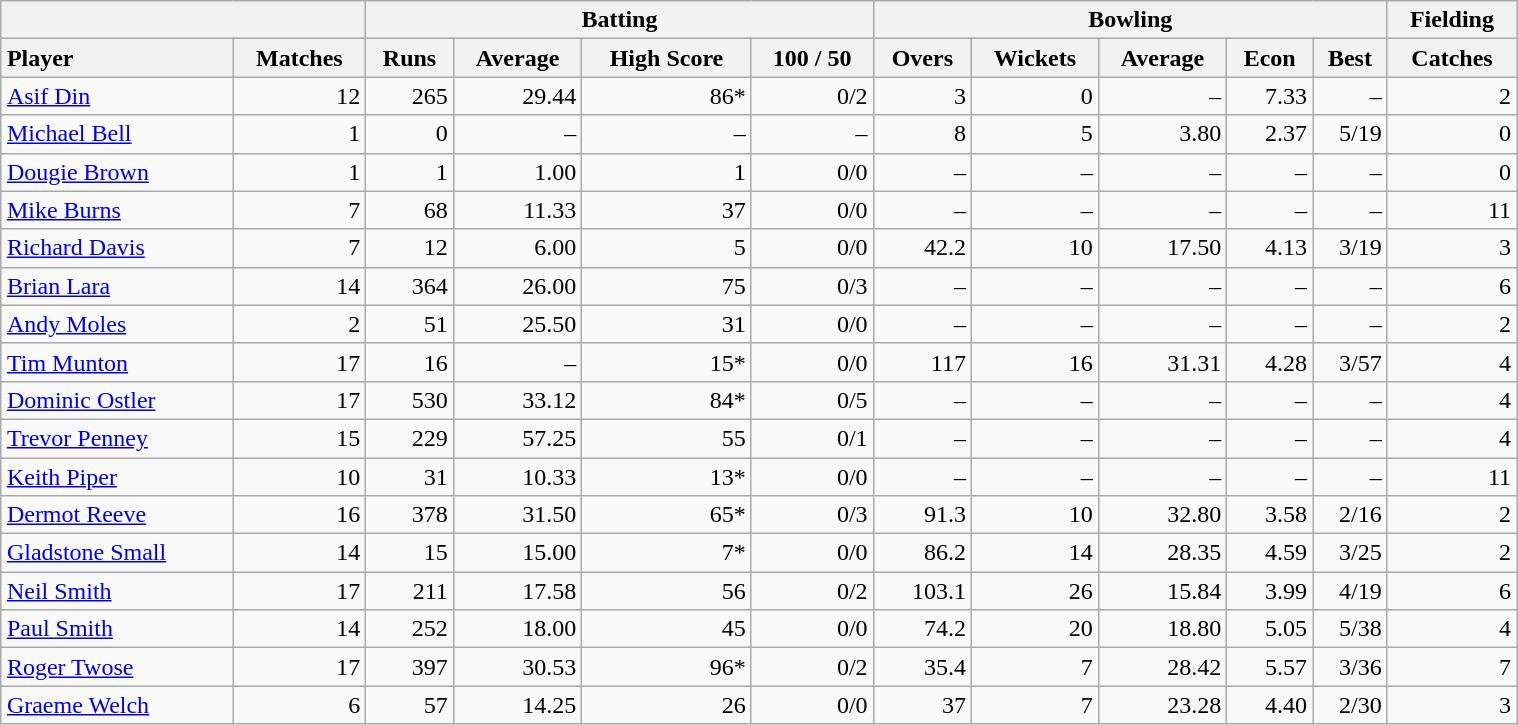<table class="wikitable"  style="margin:1em auto 1em auto; width:80%;">
<tr>
<th colspan=2></th>
<th colspan=4>Batting</th>
<th colspan=5>Bowling</th>
<th>Fielding</th>
</tr>
<tr>
<th style="text-align:left;">Player</th>
<th>Matches</th>
<th>Runs</th>
<th>Average</th>
<th>High Score</th>
<th>100 / 50</th>
<th>Overs</th>
<th>Wickets</th>
<th>Average</th>
<th>Econ</th>
<th>Best</th>
<th>Catches</th>
</tr>
<tr style="text-align:right;">
<td style="text-align:left;"><a href='#'>Asif Din</a></td>
<td>12</td>
<td>265</td>
<td>29.44</td>
<td>86*</td>
<td>0/2</td>
<td>3</td>
<td>0</td>
<td>–</td>
<td>7.33</td>
<td>–</td>
<td>2</td>
</tr>
<tr style="text-align:right;">
<td style="text-align:left;"><a href='#'>Michael Bell</a></td>
<td>1</td>
<td>0</td>
<td>–</td>
<td>–</td>
<td>–</td>
<td>8</td>
<td>5</td>
<td>3.80</td>
<td>2.37</td>
<td>5/19</td>
<td>0</td>
</tr>
<tr style="text-align:right;">
<td style="text-align:left;"><a href='#'>Dougie Brown</a></td>
<td>1</td>
<td>1</td>
<td>1.00</td>
<td>1</td>
<td>0/0</td>
<td>–</td>
<td>–</td>
<td>–</td>
<td>–</td>
<td>–</td>
<td>0</td>
</tr>
<tr style="text-align:right;">
<td style="text-align:left;"><a href='#'>Mike Burns</a></td>
<td>7</td>
<td>68</td>
<td>11.33</td>
<td>37</td>
<td>0/0</td>
<td>–</td>
<td>–</td>
<td>–</td>
<td>–</td>
<td>–</td>
<td>11</td>
</tr>
<tr style="text-align:right;">
<td style="text-align:left;"><a href='#'>Richard Davis</a></td>
<td>7</td>
<td>12</td>
<td>6.00</td>
<td>5</td>
<td>0/0</td>
<td>42.2</td>
<td>10</td>
<td>17.50</td>
<td>4.13</td>
<td>3/19</td>
<td>3</td>
</tr>
<tr style="text-align:right;">
<td style="text-align:left;"><a href='#'>Brian Lara</a></td>
<td>14</td>
<td>364</td>
<td>26.00</td>
<td>75</td>
<td>0/3</td>
<td>–</td>
<td>–</td>
<td>–</td>
<td>–</td>
<td>–</td>
<td>6</td>
</tr>
<tr style="text-align:right;">
<td style="text-align:left;"><a href='#'>Andy Moles</a></td>
<td>2</td>
<td>51</td>
<td>25.50</td>
<td>31</td>
<td>0/0</td>
<td>–</td>
<td>–</td>
<td>–</td>
<td>–</td>
<td>–</td>
<td>2</td>
</tr>
<tr style="text-align:right;">
<td style="text-align:left;"><a href='#'>Tim Munton</a></td>
<td>17</td>
<td>16</td>
<td>–</td>
<td>15*</td>
<td>0/0</td>
<td>117</td>
<td>16</td>
<td>31.31</td>
<td>4.28</td>
<td>3/57</td>
<td>4</td>
</tr>
<tr style="text-align:right;">
<td style="text-align:left;"><a href='#'>Dominic Ostler</a></td>
<td>17</td>
<td>530</td>
<td>33.12</td>
<td>84*</td>
<td>0/5</td>
<td>–</td>
<td>–</td>
<td>–</td>
<td>–</td>
<td>–</td>
<td>4</td>
</tr>
<tr style="text-align:right;">
<td style="text-align:left;"><a href='#'>Trevor Penney</a></td>
<td>15</td>
<td>229</td>
<td>57.25</td>
<td>55</td>
<td>0/1</td>
<td>–</td>
<td>–</td>
<td>–</td>
<td>–</td>
<td>–</td>
<td>4</td>
</tr>
<tr style="text-align:right;">
<td style="text-align:left;"><a href='#'>Keith Piper</a></td>
<td>10</td>
<td>31</td>
<td>10.33</td>
<td>13*</td>
<td>0/0</td>
<td>–</td>
<td>–</td>
<td>–</td>
<td>–</td>
<td>–</td>
<td>11</td>
</tr>
<tr style="text-align:right;">
<td style="text-align:left;"><a href='#'>Dermot Reeve</a></td>
<td>16</td>
<td>378</td>
<td>31.50</td>
<td>65*</td>
<td>0/3</td>
<td>91.3</td>
<td>10</td>
<td>32.80</td>
<td>3.58</td>
<td>2/16</td>
<td>2</td>
</tr>
<tr style="text-align:right;">
<td style="text-align:left;"><a href='#'>Gladstone Small</a></td>
<td>14</td>
<td>15</td>
<td>15.00</td>
<td>7*</td>
<td>0/0</td>
<td>86.2</td>
<td>14</td>
<td>28.35</td>
<td>4.59</td>
<td>3/25</td>
<td>2</td>
</tr>
<tr style="text-align:right;">
<td style="text-align:left;"><a href='#'>Neil Smith</a></td>
<td>17</td>
<td>211</td>
<td>17.58</td>
<td>56</td>
<td>0/2</td>
<td>103.1</td>
<td>26</td>
<td>15.84</td>
<td>3.99</td>
<td>4/19</td>
<td>6</td>
</tr>
<tr style="text-align:right;">
<td style="text-align:left;"><a href='#'>Paul Smith</a></td>
<td>14</td>
<td>252</td>
<td>18.00</td>
<td>45</td>
<td>0/0</td>
<td>74.2</td>
<td>20</td>
<td>18.80</td>
<td>5.05</td>
<td>5/38</td>
<td>4</td>
</tr>
<tr style="text-align:right;">
<td style="text-align:left;"><a href='#'>Roger Twose</a></td>
<td>17</td>
<td>397</td>
<td>30.53</td>
<td>96*</td>
<td>0/2</td>
<td>35.4</td>
<td>7</td>
<td>28.42</td>
<td>5.57</td>
<td>3/36</td>
<td>7</td>
</tr>
<tr style="text-align:right;">
<td style="text-align:left;"><a href='#'>Graeme Welch</a></td>
<td>6</td>
<td>57</td>
<td>14.25</td>
<td>26</td>
<td>0/0</td>
<td>37</td>
<td>7</td>
<td>23.28</td>
<td>4.40</td>
<td>2/30</td>
<td>3</td>
</tr>
</table>
